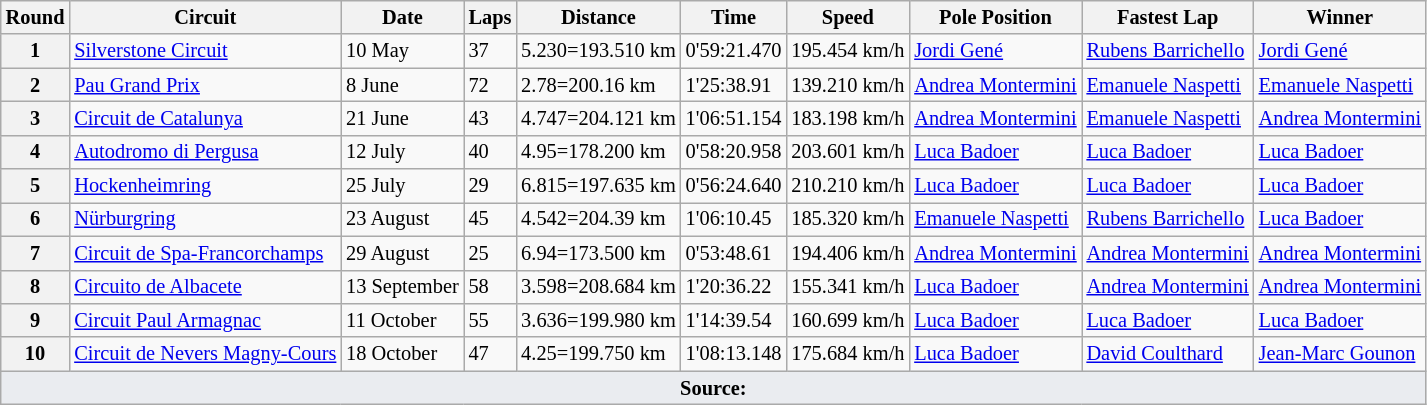<table class="wikitable" style="font-size:85%">
<tr>
<th>Round</th>
<th>Circuit</th>
<th>Date</th>
<th>Laps</th>
<th>Distance</th>
<th>Time</th>
<th>Speed</th>
<th>Pole Position</th>
<th>Fastest Lap</th>
<th>Winner</th>
</tr>
<tr>
<th>1</th>
<td nowrap> <a href='#'>Silverstone Circuit</a></td>
<td nowrap>10 May</td>
<td>37</td>
<td>5.230=193.510 km</td>
<td>0'59:21.470</td>
<td>195.454 km/h</td>
<td nowrap> <a href='#'>Jordi Gené</a></td>
<td nowrap> <a href='#'>Rubens Barrichello</a></td>
<td nowrap> <a href='#'>Jordi Gené</a></td>
</tr>
<tr>
<th>2</th>
<td nowrap> <a href='#'>Pau Grand Prix</a></td>
<td nowrap>8 June</td>
<td>72</td>
<td>2.78=200.16 km</td>
<td>1'25:38.91</td>
<td>139.210 km/h</td>
<td nowrap> <a href='#'>Andrea Montermini</a></td>
<td nowrap> <a href='#'>Emanuele Naspetti</a></td>
<td nowrap> <a href='#'>Emanuele Naspetti</a></td>
</tr>
<tr>
<th>3</th>
<td nowrap> <a href='#'>Circuit de Catalunya</a></td>
<td>21 June</td>
<td>43</td>
<td>4.747=204.121 km</td>
<td>1'06:51.154</td>
<td>183.198 km/h</td>
<td nowrap> <a href='#'>Andrea Montermini</a></td>
<td nowrap> <a href='#'>Emanuele Naspetti</a></td>
<td nowrap> <a href='#'>Andrea Montermini</a></td>
</tr>
<tr>
<th>4</th>
<td nowrap> <a href='#'>Autodromo di Pergusa</a></td>
<td nowrap>12 July</td>
<td>40</td>
<td>4.95=178.200 km</td>
<td>0'58:20.958</td>
<td>203.601 km/h</td>
<td nowrap> <a href='#'>Luca Badoer</a></td>
<td nowrap> <a href='#'>Luca Badoer</a></td>
<td nowrap> <a href='#'>Luca Badoer</a></td>
</tr>
<tr>
<th>5</th>
<td nowrap> <a href='#'>Hockenheimring</a></td>
<td nowrap>25 July</td>
<td>29</td>
<td>6.815=197.635 km</td>
<td>0'56:24.640</td>
<td>210.210 km/h</td>
<td nowrap> <a href='#'>Luca Badoer</a></td>
<td nowrap> <a href='#'>Luca Badoer</a></td>
<td nowrap> <a href='#'>Luca Badoer</a></td>
</tr>
<tr>
<th>6</th>
<td nowrap> <a href='#'>Nürburgring</a></td>
<td nowrap>23 August</td>
<td>45</td>
<td>4.542=204.39 km</td>
<td>1'06:10.45</td>
<td>185.320 km/h</td>
<td nowrap> <a href='#'>Emanuele Naspetti</a></td>
<td nowrap> <a href='#'>Rubens Barrichello</a></td>
<td nowrap> <a href='#'>Luca Badoer</a></td>
</tr>
<tr>
<th>7</th>
<td nowrap> <a href='#'>Circuit de Spa-Francorchamps</a></td>
<td nowrap>29 August</td>
<td>25</td>
<td>6.94=173.500 km</td>
<td>0'53:48.61</td>
<td>194.406 km/h</td>
<td nowrap> <a href='#'>Andrea Montermini</a></td>
<td nowrap> <a href='#'>Andrea Montermini</a></td>
<td nowrap> <a href='#'>Andrea Montermini</a></td>
</tr>
<tr>
<th>8</th>
<td nowrap> <a href='#'>Circuito de Albacete</a></td>
<td nowrap>13 September</td>
<td>58</td>
<td>3.598=208.684 km</td>
<td>1'20:36.22</td>
<td>155.341 km/h</td>
<td nowrap> <a href='#'>Luca Badoer</a></td>
<td nowrap> <a href='#'>Andrea Montermini</a></td>
<td nowrap> <a href='#'>Andrea Montermini</a></td>
</tr>
<tr>
<th>9</th>
<td nowrap> <a href='#'>Circuit Paul Armagnac</a></td>
<td nowrap>11 October</td>
<td>55</td>
<td>3.636=199.980 km</td>
<td>1'14:39.54</td>
<td>160.699 km/h</td>
<td nowrap> <a href='#'>Luca Badoer</a></td>
<td nowrap> <a href='#'>Luca Badoer</a></td>
<td nowrap> <a href='#'>Luca Badoer</a></td>
</tr>
<tr>
<th>10</th>
<td nowrap> <a href='#'>Circuit de Nevers Magny-Cours</a></td>
<td nowrap>18 October</td>
<td>47</td>
<td>4.25=199.750 km</td>
<td>1'08:13.148</td>
<td>175.684 km/h</td>
<td nowrap> <a href='#'>Luca Badoer</a></td>
<td nowrap> <a href='#'>David Coulthard</a></td>
<td nowrap> <a href='#'>Jean-Marc Gounon</a></td>
</tr>
<tr class="sortbottom">
<td colspan="11" style="background-color:#EAECF0;text-align:center"><strong>Source:</strong></td>
</tr>
</table>
